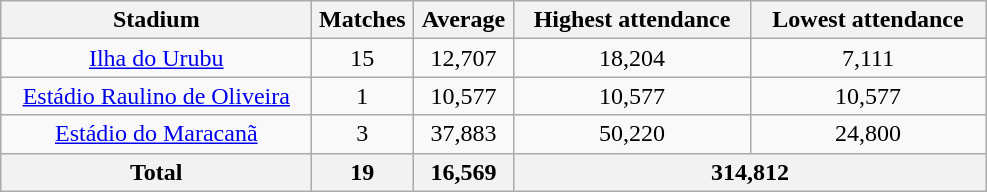<table class="wikitable plainrowheaders sortable" style="text-align:center">
<tr>
<th scope="col" ! style="width:200px;">Stadium</th>
<th scope="col" ! style="width:60px;">Matches</th>
<th scope="col" ! style="width:60px;">Average</th>
<th scope="col" ! style="width:150px;">Highest attendance</th>
<th scope="col" ! style="width:150px;">Lowest attendance</th>
</tr>
<tr>
<td><a href='#'>Ilha do Urubu</a></td>
<td>15</td>
<td>12,707</td>
<td>18,204</td>
<td>7,111</td>
</tr>
<tr>
<td><a href='#'>Estádio Raulino de Oliveira</a></td>
<td>1</td>
<td>10,577</td>
<td>10,577</td>
<td>10,577</td>
</tr>
<tr>
<td><a href='#'>Estádio do Maracanã</a></td>
<td>3</td>
<td>37,883</td>
<td>50,220</td>
<td>24,800</td>
</tr>
<tr>
<th>Total</th>
<th>19</th>
<th>16,569</th>
<th colspan=3>314,812</th>
</tr>
</table>
